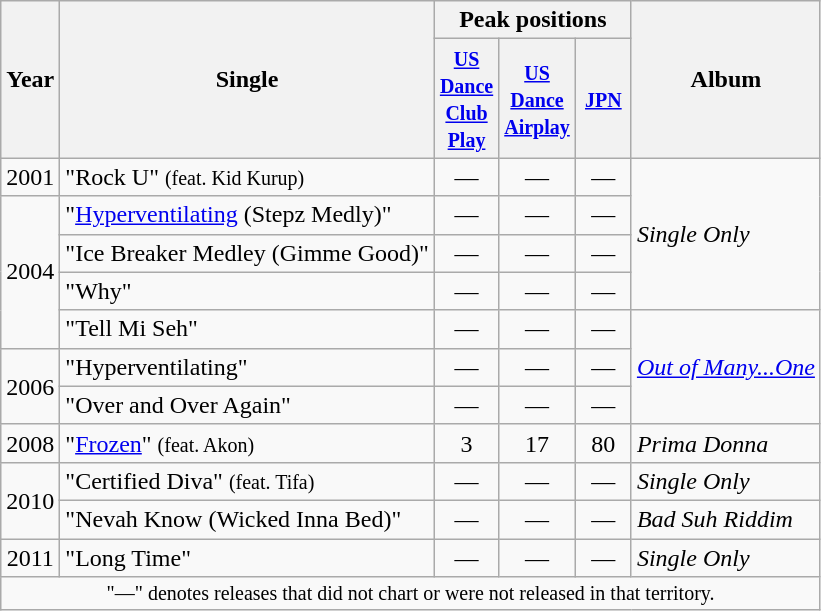<table class="wikitable">
<tr>
<th rowspan="2">Year</th>
<th rowspan="2">Single</th>
<th colspan="3">Peak positions</th>
<th rowspan="2">Album</th>
</tr>
<tr>
<th style="width:30px;"><small><a href='#'>US Dance Club Play</a></small></th>
<th style="width:30px;"><small><a href='#'>US Dance Airplay</a></small></th>
<th style="width:30px;"><small><a href='#'>JPN</a></small></th>
</tr>
<tr>
<td style="text-align:center;">2001</td>
<td align="left">"Rock U" <small>(feat. Kid Kurup)</small></td>
<td style="text-align:center;">—</td>
<td style="text-align:center;">—</td>
<td style="text-align:center;">—</td>
<td rowspan="4"><em>Single Only</em></td>
</tr>
<tr>
<td style="text-align:center;" rowspan="4">2004</td>
<td align="left">"<a href='#'>Hyperventilating</a> (Stepz Medly)"</td>
<td style="text-align:center;">—</td>
<td style="text-align:center;">—</td>
<td style="text-align:center;">—</td>
</tr>
<tr>
<td align="left">"Ice Breaker Medley (Gimme Good)"</td>
<td style="text-align:center;">—</td>
<td style="text-align:center;">—</td>
<td style="text-align:center;">—</td>
</tr>
<tr>
<td align="left">"Why"</td>
<td style="text-align:center;">—</td>
<td style="text-align:center;">—</td>
<td style="text-align:center;">—</td>
</tr>
<tr>
<td align="left">"Tell Mi Seh"</td>
<td style="text-align:center;">—</td>
<td style="text-align:center;">—</td>
<td style="text-align:center;">—</td>
<td rowspan="3"><em><a href='#'>Out of Many...One</a></em></td>
</tr>
<tr>
<td style="text-align:center;" rowspan="2">2006</td>
<td align="left">"Hyperventilating"</td>
<td style="text-align:center;">—</td>
<td style="text-align:center;">—</td>
<td style="text-align:center;">—</td>
</tr>
<tr>
<td align="left">"Over and Over Again"</td>
<td style="text-align:center;">—</td>
<td style="text-align:center;">—</td>
<td style="text-align:center;">—</td>
</tr>
<tr>
<td style="text-align:center;">2008</td>
<td align="left">"<a href='#'>Frozen</a>" <small>(feat. Akon)</small></td>
<td style="text-align:center;">3</td>
<td style="text-align:center;">17</td>
<td style="text-align:center;">80</td>
<td><em>Prima Donna</em></td>
</tr>
<tr>
<td style="text-align:center;" rowspan="2">2010</td>
<td align="left">"Certified Diva" <small>(feat. Tifa)</small></td>
<td style="text-align:center;">—</td>
<td style="text-align:center;">—</td>
<td style="text-align:center;">—</td>
<td><em>Single Only</em></td>
</tr>
<tr>
<td align="left">"Nevah Know (Wicked Inna Bed)"</td>
<td style="text-align:center;">—</td>
<td style="text-align:center;">—</td>
<td style="text-align:center;">—</td>
<td><em>Bad Suh Riddim</em></td>
</tr>
<tr>
<td style="text-align:center;">2011</td>
<td align="left">"Long Time"</td>
<td style="text-align:center;">—</td>
<td style="text-align:center;">—</td>
<td style="text-align:center;">—</td>
<td><em>Single Only</em></td>
</tr>
<tr>
<td colspan="10" style="text-align:center; font-size:10pt;">"—" denotes releases that did not chart or were not released in that territory.</td>
</tr>
</table>
